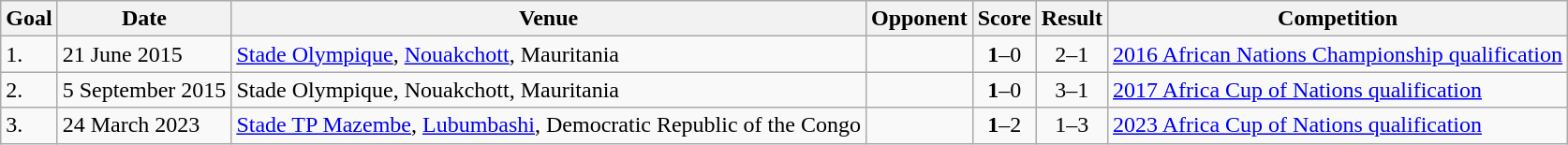<table class="wikitable sortable">
<tr>
<th>Goal</th>
<th>Date</th>
<th>Venue</th>
<th>Opponent</th>
<th>Score</th>
<th>Result</th>
<th>Competition</th>
</tr>
<tr>
<td>1.</td>
<td>21 June 2015</td>
<td><a href='#'>Stade Olympique</a>, <a href='#'>Nouakchott</a>, Mauritania</td>
<td></td>
<td align=center><strong>1</strong>–0</td>
<td align=center>2–1</td>
<td><a href='#'>2016 African Nations Championship qualification</a></td>
</tr>
<tr>
<td>2.</td>
<td>5 September 2015</td>
<td>Stade Olympique, Nouakchott, Mauritania</td>
<td></td>
<td align=center><strong>1</strong>–0</td>
<td align=center>3–1</td>
<td><a href='#'>2017 Africa Cup of Nations qualification</a></td>
</tr>
<tr>
<td>3.</td>
<td>24 March 2023</td>
<td><a href='#'>Stade TP Mazembe</a>, <a href='#'>Lubumbashi</a>, Democratic Republic of the Congo</td>
<td></td>
<td align=center><strong>1</strong>–2</td>
<td align=center>1–3</td>
<td><a href='#'>2023 Africa Cup of Nations qualification</a></td>
</tr>
</table>
